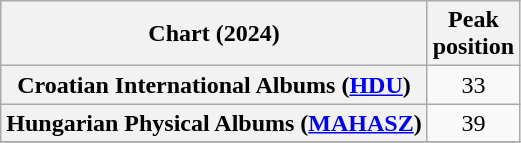<table class="wikitable sortable plainrowheaders" style="text-align:center">
<tr>
<th scope="col">Chart (2024)</th>
<th scope="col">Peak<br>position</th>
</tr>
<tr>
<th scope="row">Croatian International Albums (<a href='#'>HDU</a>)</th>
<td>33</td>
</tr>
<tr>
<th scope="row">Hungarian Physical Albums (<a href='#'>MAHASZ</a>)</th>
<td>39</td>
</tr>
<tr>
</tr>
</table>
